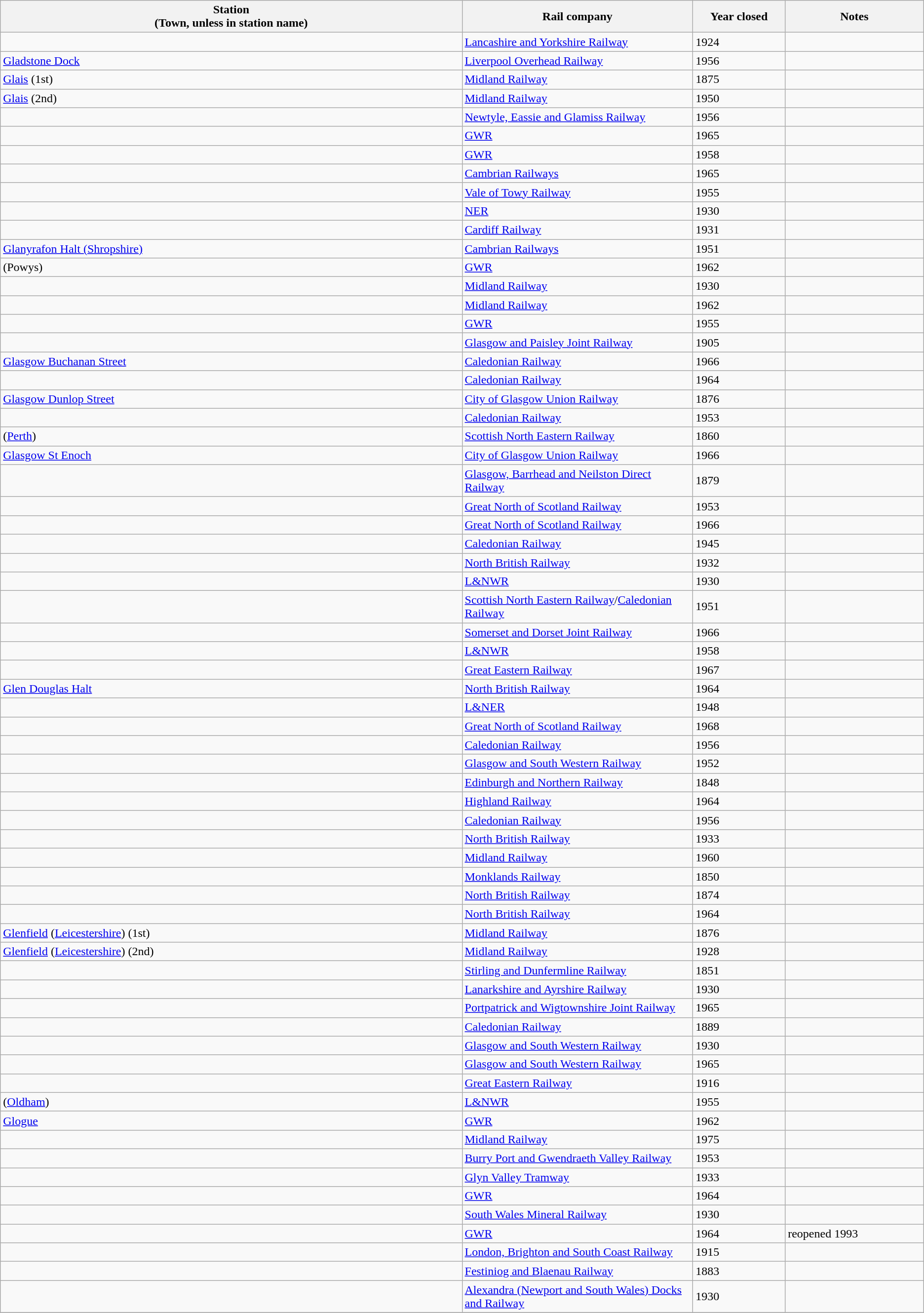<table class="wikitable sortable">
<tr>
<th style="width:50%">Station<br>(Town, unless in station name)</th>
<th style="width:25%">Rail company</th>
<th style="width:10%">Year closed</th>
<th style="width:20%">Notes</th>
</tr>
<tr>
<td></td>
<td><a href='#'>Lancashire and Yorkshire Railway</a></td>
<td>1924</td>
<td></td>
</tr>
<tr>
<td><a href='#'>Gladstone Dock</a></td>
<td><a href='#'>Liverpool Overhead Railway</a></td>
<td>1956</td>
<td></td>
</tr>
<tr>
<td><a href='#'>Glais</a> (1st)</td>
<td><a href='#'>Midland Railway</a></td>
<td>1875</td>
<td></td>
</tr>
<tr>
<td><a href='#'>Glais</a> (2nd)</td>
<td><a href='#'>Midland Railway</a></td>
<td>1950</td>
<td></td>
</tr>
<tr>
<td></td>
<td><a href='#'>Newtyle, Eassie and Glamiss Railway</a></td>
<td>1956</td>
<td></td>
</tr>
<tr>
<td></td>
<td><a href='#'>GWR</a></td>
<td>1965</td>
<td></td>
</tr>
<tr>
<td></td>
<td><a href='#'>GWR</a></td>
<td>1958</td>
<td></td>
</tr>
<tr>
<td></td>
<td><a href='#'>Cambrian Railways</a></td>
<td>1965</td>
<td></td>
</tr>
<tr>
<td></td>
<td><a href='#'>Vale of Towy Railway</a></td>
<td>1955</td>
<td></td>
</tr>
<tr>
<td></td>
<td><a href='#'>NER</a></td>
<td>1930</td>
<td></td>
</tr>
<tr>
<td></td>
<td><a href='#'>Cardiff Railway</a></td>
<td>1931</td>
<td></td>
</tr>
<tr>
<td><a href='#'>Glanyrafon Halt (Shropshire)</a></td>
<td><a href='#'>Cambrian Railways</a></td>
<td>1951</td>
<td></td>
</tr>
<tr>
<td> (Powys)</td>
<td><a href='#'>GWR</a></td>
<td>1962</td>
<td></td>
</tr>
<tr>
<td></td>
<td><a href='#'>Midland Railway</a></td>
<td>1930</td>
<td></td>
</tr>
<tr>
<td></td>
<td><a href='#'>Midland Railway</a></td>
<td>1962</td>
<td></td>
</tr>
<tr>
<td></td>
<td><a href='#'>GWR</a></td>
<td>1955</td>
<td></td>
</tr>
<tr>
<td></td>
<td><a href='#'>Glasgow and Paisley Joint Railway</a></td>
<td>1905</td>
<td></td>
</tr>
<tr>
<td><a href='#'>Glasgow Buchanan Street</a></td>
<td><a href='#'>Caledonian Railway</a></td>
<td>1966</td>
<td></td>
</tr>
<tr>
<td></td>
<td><a href='#'>Caledonian Railway</a></td>
<td>1964</td>
<td></td>
</tr>
<tr>
<td><a href='#'>Glasgow Dunlop Street</a></td>
<td><a href='#'>City of Glasgow Union Railway</a></td>
<td>1876</td>
<td></td>
</tr>
<tr>
<td></td>
<td><a href='#'>Caledonian Railway</a></td>
<td>1953</td>
<td></td>
</tr>
<tr>
<td> (<a href='#'>Perth</a>)</td>
<td><a href='#'>Scottish North Eastern Railway</a></td>
<td>1860</td>
<td></td>
</tr>
<tr>
<td><a href='#'>Glasgow St Enoch</a></td>
<td><a href='#'>City of Glasgow Union Railway</a></td>
<td>1966</td>
<td></td>
</tr>
<tr>
<td></td>
<td><a href='#'>Glasgow, Barrhead and Neilston Direct Railway</a></td>
<td>1879</td>
<td></td>
</tr>
<tr>
<td></td>
<td><a href='#'>Great North of Scotland Railway</a></td>
<td>1953</td>
<td></td>
</tr>
<tr>
<td></td>
<td><a href='#'>Great North of Scotland Railway</a></td>
<td>1966</td>
<td></td>
</tr>
<tr>
<td></td>
<td><a href='#'>Caledonian Railway</a></td>
<td>1945</td>
<td></td>
</tr>
<tr>
<td></td>
<td><a href='#'>North British Railway</a></td>
<td>1932</td>
<td></td>
</tr>
<tr>
<td></td>
<td><a href='#'>L&NWR</a></td>
<td>1930</td>
<td></td>
</tr>
<tr>
<td></td>
<td><a href='#'>Scottish North Eastern Railway</a>/<a href='#'>Caledonian Railway</a></td>
<td>1951</td>
<td></td>
</tr>
<tr>
<td></td>
<td><a href='#'>Somerset and Dorset Joint Railway</a></td>
<td>1966</td>
<td></td>
</tr>
<tr>
<td></td>
<td><a href='#'>L&NWR</a></td>
<td>1958</td>
<td></td>
</tr>
<tr>
<td></td>
<td><a href='#'>Great Eastern Railway</a></td>
<td>1967</td>
<td></td>
</tr>
<tr>
<td><a href='#'>Glen Douglas Halt</a></td>
<td><a href='#'>North British Railway</a></td>
<td>1964</td>
<td></td>
</tr>
<tr>
<td></td>
<td><a href='#'>L&NER</a></td>
<td>1948</td>
<td></td>
</tr>
<tr>
<td></td>
<td><a href='#'>Great North of Scotland Railway</a></td>
<td>1968</td>
<td></td>
</tr>
<tr>
<td></td>
<td><a href='#'>Caledonian Railway</a></td>
<td>1956</td>
<td></td>
</tr>
<tr>
<td></td>
<td><a href='#'>Glasgow and South Western Railway</a></td>
<td>1952</td>
<td></td>
</tr>
<tr>
<td></td>
<td><a href='#'>Edinburgh and Northern Railway</a></td>
<td>1848</td>
<td></td>
</tr>
<tr>
<td></td>
<td><a href='#'>Highland Railway</a></td>
<td>1964</td>
<td></td>
</tr>
<tr>
<td></td>
<td><a href='#'>Caledonian Railway</a></td>
<td>1956</td>
<td></td>
</tr>
<tr>
<td></td>
<td><a href='#'>North British Railway</a></td>
<td>1933</td>
<td></td>
</tr>
<tr>
<td></td>
<td><a href='#'>Midland Railway</a></td>
<td>1960</td>
<td></td>
</tr>
<tr>
<td></td>
<td><a href='#'>Monklands Railway</a></td>
<td>1850</td>
<td></td>
</tr>
<tr>
<td></td>
<td><a href='#'>North British Railway</a></td>
<td>1874</td>
<td></td>
</tr>
<tr>
<td></td>
<td><a href='#'>North British Railway</a></td>
<td>1964</td>
<td></td>
</tr>
<tr>
<td><a href='#'>Glenfield</a> (<a href='#'>Leicestershire</a>) (1st)</td>
<td><a href='#'>Midland Railway</a></td>
<td>1876</td>
<td></td>
</tr>
<tr>
<td><a href='#'>Glenfield</a> (<a href='#'>Leicestershire</a>) (2nd)</td>
<td><a href='#'>Midland Railway</a></td>
<td>1928</td>
<td></td>
</tr>
<tr>
<td></td>
<td><a href='#'>Stirling and Dunfermline Railway</a></td>
<td>1851</td>
<td></td>
</tr>
<tr>
<td></td>
<td><a href='#'>Lanarkshire and Ayrshire Railway</a></td>
<td>1930</td>
<td></td>
</tr>
<tr>
<td></td>
<td><a href='#'>Portpatrick and Wigtownshire Joint Railway</a></td>
<td>1965</td>
<td></td>
</tr>
<tr>
<td></td>
<td><a href='#'>Caledonian Railway</a></td>
<td>1889</td>
<td></td>
</tr>
<tr>
<td></td>
<td><a href='#'>Glasgow and South Western Railway</a></td>
<td>1930</td>
<td></td>
</tr>
<tr>
<td></td>
<td><a href='#'>Glasgow and South Western Railway</a></td>
<td>1965</td>
<td></td>
</tr>
<tr>
<td></td>
<td><a href='#'>Great Eastern Railway</a></td>
<td>1916</td>
<td></td>
</tr>
<tr>
<td> (<a href='#'>Oldham</a>)</td>
<td><a href='#'>L&NWR</a></td>
<td>1955</td>
<td></td>
</tr>
<tr>
<td><a href='#'>Glogue</a></td>
<td><a href='#'>GWR</a></td>
<td>1962</td>
<td></td>
</tr>
<tr>
<td></td>
<td><a href='#'>Midland Railway</a></td>
<td>1975</td>
<td></td>
</tr>
<tr>
<td></td>
<td><a href='#'>Burry Port and Gwendraeth Valley Railway</a></td>
<td>1953</td>
<td></td>
</tr>
<tr>
<td></td>
<td><a href='#'>Glyn Valley Tramway</a></td>
<td>1933</td>
<td></td>
</tr>
<tr>
<td></td>
<td><a href='#'>GWR</a></td>
<td>1964</td>
<td></td>
</tr>
<tr>
<td></td>
<td><a href='#'>South Wales Mineral Railway</a></td>
<td>1930</td>
<td></td>
</tr>
<tr>
<td></td>
<td><a href='#'>GWR</a></td>
<td>1964</td>
<td>reopened 1993</td>
</tr>
<tr>
<td></td>
<td><a href='#'>London, Brighton and South Coast Railway</a></td>
<td>1915</td>
<td></td>
</tr>
<tr>
<td></td>
<td><a href='#'>Festiniog and Blaenau Railway</a></td>
<td>1883</td>
<td></td>
</tr>
<tr>
<td></td>
<td><a href='#'>Alexandra (Newport and South Wales) Docks and Railway</a></td>
<td>1930</td>
<td></td>
</tr>
<tr>
</tr>
</table>
